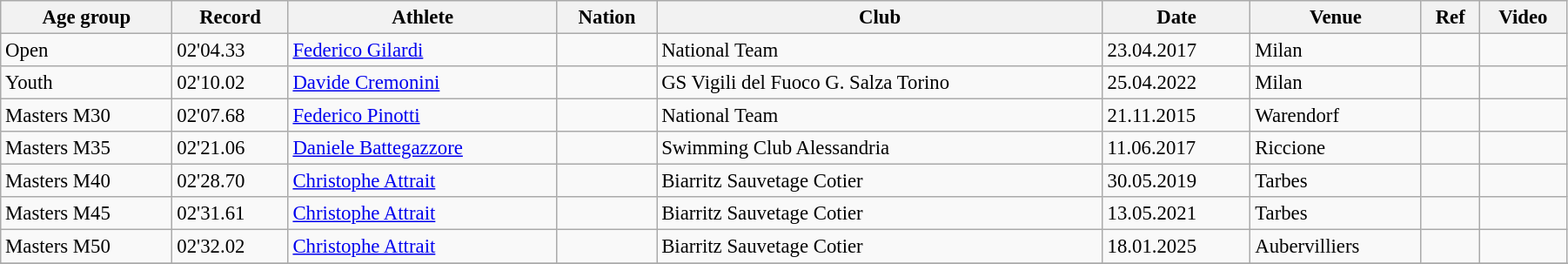<table class="wikitable" style="font-size:95%; width: 95%;">
<tr>
<th>Age group</th>
<th>Record</th>
<th>Athlete</th>
<th>Nation</th>
<th>Club</th>
<th>Date</th>
<th>Venue</th>
<th>Ref</th>
<th>Video</th>
</tr>
<tr>
<td>Open</td>
<td>02'04.33</td>
<td><a href='#'>Federico Gilardi</a></td>
<td></td>
<td>National Team</td>
<td>23.04.2017</td>
<td>Milan</td>
<td></td>
<td></td>
</tr>
<tr>
<td>Youth</td>
<td>02'10.02</td>
<td><a href='#'>Davide Cremonini</a></td>
<td></td>
<td>GS Vigili del Fuoco G. Salza Torino</td>
<td>25.04.2022</td>
<td>Milan</td>
<td></td>
<td></td>
</tr>
<tr>
<td>Masters M30</td>
<td>02'07.68</td>
<td><a href='#'>Federico Pinotti</a></td>
<td></td>
<td>National Team</td>
<td>21.11.2015</td>
<td>Warendorf</td>
<td></td>
<td></td>
</tr>
<tr>
<td>Masters M35</td>
<td>02'21.06</td>
<td><a href='#'>Daniele Battegazzore</a></td>
<td></td>
<td>Swimming Club Alessandria</td>
<td>11.06.2017</td>
<td>Riccione</td>
<td></td>
<td></td>
</tr>
<tr>
<td>Masters M40</td>
<td>02'28.70</td>
<td><a href='#'>Christophe Attrait</a></td>
<td></td>
<td>Biarritz Sauvetage Cotier</td>
<td>30.05.2019</td>
<td>Tarbes</td>
<td></td>
<td></td>
</tr>
<tr>
<td>Masters M45</td>
<td>02'31.61</td>
<td><a href='#'>Christophe Attrait</a></td>
<td></td>
<td>Biarritz Sauvetage Cotier</td>
<td>13.05.2021</td>
<td>Tarbes</td>
<td></td>
<td></td>
</tr>
<tr>
<td>Masters M50</td>
<td>02'32.02</td>
<td><a href='#'>Christophe Attrait</a></td>
<td></td>
<td>Biarritz Sauvetage Cotier</td>
<td>18.01.2025</td>
<td>Aubervilliers</td>
<td></td>
<td></td>
</tr>
<tr>
</tr>
<tr style="background:#f0f0f0;">
</tr>
</table>
